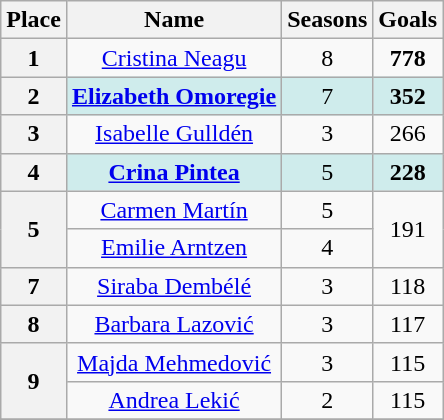<table class="wikitable" style="text-align: center;">
<tr>
<th>Place</th>
<th class="unsortable">Name</th>
<th>Seasons</th>
<th>Goals</th>
</tr>
<tr>
<th rowspan="1">1</th>
<td> <a href='#'>Cristina Neagu</a></td>
<td>8</td>
<td><strong>778</strong></td>
</tr>
<tr>
<th rowspan="1">2</th>
<td style="background:#CFECEC;"> <strong><a href='#'>Elizabeth Omoregie</a></strong></td>
<td style="background:#CFECEC;">7</td>
<td style="background:#CFECEC;"><strong>352</strong></td>
</tr>
<tr>
<th rowspan="1">3</th>
<td> <a href='#'>Isabelle Gulldén</a></td>
<td>3</td>
<td>266</td>
</tr>
<tr>
<th rowspan="1">4</th>
<td style="background:#CFECEC;"> <strong><a href='#'>Crina Pintea</a></strong></td>
<td style="background:#CFECEC;">5</td>
<td style="background:#CFECEC;"><strong>228</strong></td>
</tr>
<tr>
<th rowspan="2">5</th>
<td> <a href='#'>Carmen Martín</a></td>
<td>5</td>
<td rowspan="2">191</td>
</tr>
<tr>
<td> <a href='#'>Emilie Arntzen</a></td>
<td>4</td>
</tr>
<tr>
<th rowspan="1">7</th>
<td> <a href='#'>Siraba Dembélé</a></td>
<td>3</td>
<td>118</td>
</tr>
<tr>
<th rowspan="1">8</th>
<td> <a href='#'>Barbara Lazović</a></td>
<td>3</td>
<td>117</td>
</tr>
<tr>
<th rowspan="2">9</th>
<td> <a href='#'>Majda Mehmedović</a></td>
<td>3</td>
<td>115</td>
</tr>
<tr>
<td> <a href='#'>Andrea Lekić</a></td>
<td>2</td>
<td>115</td>
</tr>
<tr>
</tr>
</table>
